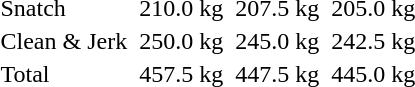<table>
<tr>
<td>Snatch</td>
<td></td>
<td>210.0 kg</td>
<td></td>
<td>207.5 kg</td>
<td></td>
<td>205.0 kg</td>
</tr>
<tr>
<td>Clean & Jerk</td>
<td></td>
<td>250.0 kg</td>
<td></td>
<td>245.0 kg</td>
<td></td>
<td>242.5 kg</td>
</tr>
<tr>
<td>Total</td>
<td></td>
<td>457.5 kg</td>
<td></td>
<td>447.5 kg</td>
<td></td>
<td>445.0 kg</td>
</tr>
</table>
